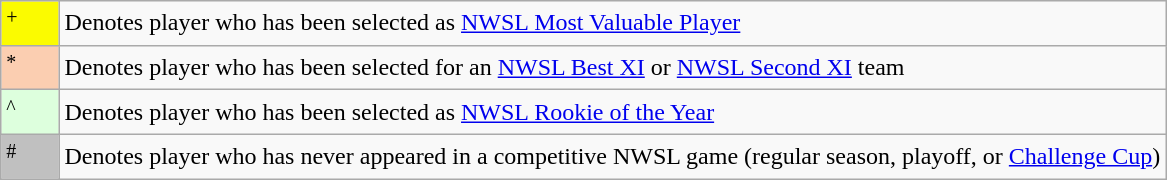<table class="wikitable">
<tr>
<td bgcolor="#FBFb00" width="5%"><sup>+</sup></td>
<td>Denotes player who has been selected as <a href='#'>NWSL Most Valuable Player</a></td>
</tr>
<tr>
<td bgcolor="#FBCEB1" width="5%"><sup>*</sup></td>
<td>Denotes player who has been selected for an <a href='#'>NWSL Best XI</a> or <a href='#'>NWSL Second XI</a> team</td>
</tr>
<tr>
<td bgcolor="#DDFFDD" width="5%"><sup>^</sup></td>
<td>Denotes player who has been selected as <a href='#'>NWSL Rookie of the Year</a></td>
</tr>
<tr>
<td bgcolor="#C0C0C0" width="5%"><sup>#</sup></td>
<td>Denotes player who has never appeared in a competitive NWSL game (regular season, playoff, or <a href='#'>Challenge Cup</a>)</td>
</tr>
</table>
